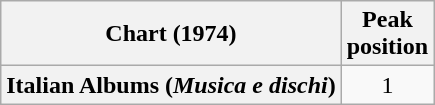<table class="wikitable plainrowheaders" style="text-align:center">
<tr>
<th scope="col">Chart (1974)</th>
<th scope="col">Peak<br>position</th>
</tr>
<tr>
<th scope="row">Italian Albums (<em>Musica e dischi</em>)</th>
<td>1</td>
</tr>
</table>
